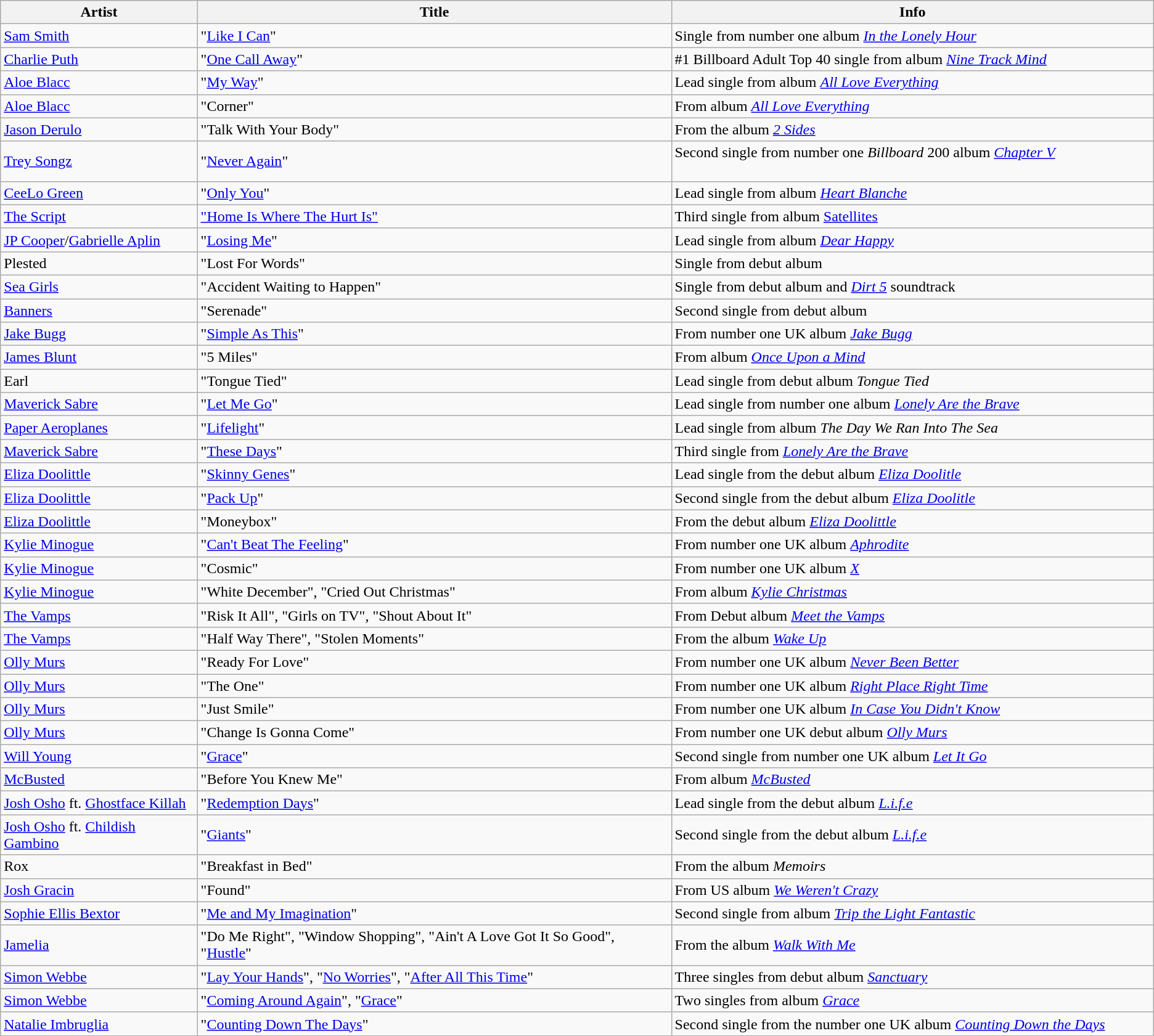<table class="wikitable">
<tr>
<th>Artist</th>
<th>Title</th>
<th>Info</th>
</tr>
<tr>
<td><a href='#'>Sam Smith</a></td>
<td>"<a href='#'>Like I Can</a>"</td>
<td>Single from number one album <em><a href='#'>In the Lonely Hour</a></em>                    </td>
</tr>
<tr>
<td><a href='#'>Charlie Puth</a></td>
<td>"<a href='#'>One Call Away</a>"</td>
<td>#1 Billboard Adult Top 40 single from album <em><a href='#'>Nine Track Mind</a></em></td>
</tr>
<tr>
<td><a href='#'>Aloe Blacc</a></td>
<td>"<a href='#'>My Way</a>"</td>
<td>Lead single from album <em><a href='#'>All Love Everything</a></em></td>
</tr>
<tr>
<td><a href='#'>Aloe Blacc</a></td>
<td>"Corner"</td>
<td>From album <em><a href='#'>All Love Everything</a></em></td>
</tr>
<tr>
<td><a href='#'>Jason Derulo</a></td>
<td>"Talk With Your Body"</td>
<td>From the album <em><a href='#'>2 Sides</a></em></td>
</tr>
<tr>
<td><a href='#'>Trey Songz</a></td>
<td>"<a href='#'>Never Again</a>"</td>
<td>Second single from number one <em>Billboard</em> 200 album <em><a href='#'>Chapter V</a></em>                          </td>
</tr>
<tr>
<td><a href='#'>CeeLo Green</a></td>
<td>"<a href='#'>Only You</a>"</td>
<td>Lead single from album <em><a href='#'>Heart Blanche</a></em></td>
</tr>
<tr>
<td><a href='#'>The Script</a></td>
<td><a href='#'>"Home Is Where The Hurt Is"</a></td>
<td>Third single from album <a href='#'>Satellites</a></td>
</tr>
<tr>
<td><a href='#'>JP Cooper</a>/<a href='#'>Gabrielle Aplin</a></td>
<td>"<a href='#'>Losing Me</a>"</td>
<td>Lead single from album <em><a href='#'>Dear Happy</a></em></td>
</tr>
<tr>
<td>Plested</td>
<td>"Lost For Words"</td>
<td>Single from debut album</td>
</tr>
<tr>
<td><a href='#'>Sea Girls</a></td>
<td>"Accident Waiting to Happen"</td>
<td>Single from debut album and <em><a href='#'>Dirt 5</a></em> soundtrack</td>
</tr>
<tr>
<td><a href='#'>Banners</a></td>
<td>"Serenade"</td>
<td>Second single from debut album</td>
</tr>
<tr>
<td><a href='#'>Jake Bugg</a></td>
<td>"<a href='#'>Simple As This</a>"</td>
<td>From number one UK album <em><a href='#'>Jake Bugg</a></em></td>
</tr>
<tr>
<td><a href='#'>James Blunt</a></td>
<td>"5 Miles"</td>
<td>From album <em><a href='#'>Once Upon a Mind</a></em></td>
</tr>
<tr>
<td>Earl</td>
<td>"Tongue Tied"</td>
<td>Lead single from debut album <em>Tongue Tied</em></td>
</tr>
<tr>
<td><a href='#'>Maverick Sabre</a></td>
<td>"<a href='#'>Let Me Go</a>"</td>
<td>Lead single from number one album <em><a href='#'>Lonely Are the Brave</a></em>    </td>
</tr>
<tr>
<td><a href='#'>Paper Aeroplanes</a></td>
<td>"<a href='#'>Lifelight</a>"</td>
<td>Lead single from album <em>The Day We Ran Into The Sea</em>    </td>
</tr>
<tr>
<td><a href='#'>Maverick Sabre</a></td>
<td>"<a href='#'>These Days</a>"</td>
<td>Third single from <em><a href='#'>Lonely Are the Brave</a></em></td>
</tr>
<tr>
<td><a href='#'>Eliza Doolittle</a></td>
<td>"<a href='#'>Skinny Genes</a>"</td>
<td>Lead single from the debut album <em><a href='#'>Eliza Doolitle</a></em></td>
</tr>
<tr>
<td><a href='#'>Eliza Doolittle</a></td>
<td>"<a href='#'>Pack Up</a>"</td>
<td>Second single from the debut album <em><a href='#'>Eliza Doolitle</a></em></td>
</tr>
<tr>
<td><a href='#'>Eliza Doolittle</a></td>
<td>"Moneybox"</td>
<td>From the debut album <em><a href='#'>Eliza Doolittle</a></em></td>
</tr>
<tr>
<td><a href='#'>Kylie Minogue</a></td>
<td>"<a href='#'>Can't Beat The Feeling</a>"</td>
<td>From number one UK album <em><a href='#'>Aphrodite</a></em></td>
</tr>
<tr>
<td><a href='#'>Kylie Minogue</a></td>
<td>"Cosmic"</td>
<td>From number one UK album <em><a href='#'>X</a></em></td>
</tr>
<tr>
<td><a href='#'>Kylie Minogue</a></td>
<td>"White December", "Cried Out Christmas"</td>
<td>From album <em><a href='#'>Kylie Christmas</a></em></td>
</tr>
<tr>
<td><a href='#'>The Vamps</a></td>
<td>"Risk It All", "Girls on TV", "Shout About It"</td>
<td>From Debut album <em><a href='#'>Meet the Vamps</a></em></td>
</tr>
<tr>
<td><a href='#'>The Vamps</a></td>
<td>"Half Way There", "Stolen Moments"</td>
<td>From the album <em><a href='#'>Wake Up</a></em></td>
</tr>
<tr>
<td><a href='#'>Olly Murs</a></td>
<td>"Ready For Love"</td>
<td>From number one UK album <em><a href='#'>Never Been Better</a></em>                  </td>
</tr>
<tr>
<td><a href='#'>Olly Murs</a></td>
<td>"The One"</td>
<td>From number one UK album <em><a href='#'>Right Place Right Time</a></em></td>
</tr>
<tr>
<td><a href='#'>Olly Murs</a></td>
<td>"Just Smile"</td>
<td>From number one UK album <em><a href='#'>In Case You Didn't Know</a></em></td>
</tr>
<tr>
<td><a href='#'>Olly Murs</a></td>
<td>"Change Is Gonna Come"</td>
<td>From number one UK debut album <em><a href='#'>Olly Murs</a></em></td>
</tr>
<tr>
<td><a href='#'>Will Young</a></td>
<td>"<a href='#'>Grace</a>"</td>
<td>Second single from number one UK album <em><a href='#'>Let It Go</a></em>                              </td>
</tr>
<tr>
<td><a href='#'>McBusted</a></td>
<td>"Before You Knew Me"</td>
<td>From album <em><a href='#'>McBusted</a></em>                                </td>
</tr>
<tr>
<td><a href='#'>Josh Osho</a> ft. <a href='#'>Ghostface Killah</a></td>
<td>"<a href='#'>Redemption Days</a>"</td>
<td>Lead single from the debut album <em><a href='#'>L.i.f.e</a></em></td>
</tr>
<tr>
<td><a href='#'>Josh Osho</a> ft. <a href='#'>Childish Gambino</a></td>
<td>"<a href='#'>Giants</a>"</td>
<td>Second single from the debut album <em><a href='#'>L.i.f.e</a></em></td>
</tr>
<tr>
<td>Rox</td>
<td>"Breakfast in Bed"</td>
<td>From the album <em>Memoirs</em>  </td>
</tr>
<tr>
<td><a href='#'>Josh Gracin</a></td>
<td>"Found"</td>
<td>From US album <em><a href='#'>We Weren't Crazy</a></em>                                       </td>
</tr>
<tr>
<td><a href='#'>Sophie Ellis Bextor</a></td>
<td>"<a href='#'>Me and My Imagination</a>"</td>
<td>Second single from album <em><a href='#'>Trip the Light Fantastic</a></em></td>
</tr>
<tr>
<td><a href='#'>Jamelia</a></td>
<td>"Do Me Right", "Window Shopping", "Ain't A Love Got It So Good", "<a href='#'>Hustle</a>"</td>
<td>From the album <em><a href='#'>Walk With Me</a></em>              </td>
</tr>
<tr>
<td><a href='#'>Simon Webbe</a></td>
<td>"<a href='#'>Lay Your Hands</a>", "<a href='#'>No Worries</a>", "<a href='#'>After All This Time</a>"</td>
<td>Three singles from debut album <em><a href='#'>Sanctuary</a></em></td>
</tr>
<tr>
<td><a href='#'>Simon Webbe</a></td>
<td>"<a href='#'>Coming Around Again</a>", "<a href='#'>Grace</a>"</td>
<td>Two singles from album <em><a href='#'>Grace</a></em></td>
</tr>
<tr>
<td><a href='#'>Natalie Imbruglia</a></td>
<td>"<a href='#'>Counting Down The Days</a>"</td>
<td>Second single from the number one UK album <em><a href='#'>Counting Down the Days</a></em>    </td>
</tr>
</table>
